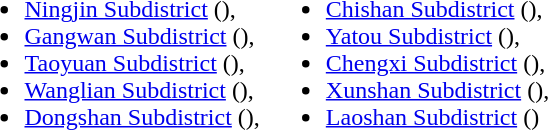<table>
<tr>
<td valign="top"><br><ul><li><a href='#'>Ningjin Subdistrict</a> (),</li><li><a href='#'>Gangwan Subdistrict</a> (),</li><li><a href='#'>Taoyuan Subdistrict</a> (),</li><li><a href='#'>Wanglian Subdistrict</a> (),</li><li><a href='#'>Dongshan Subdistrict</a> (),</li></ul></td>
<td valign="top"><br><ul><li><a href='#'>Chishan Subdistrict</a> (),</li><li><a href='#'>Yatou Subdistrict</a> (),</li><li><a href='#'>Chengxi Subdistrict</a> (),</li><li><a href='#'>Xunshan Subdistrict</a> (),</li><li><a href='#'>Laoshan Subdistrict</a> ()</li></ul></td>
</tr>
</table>
